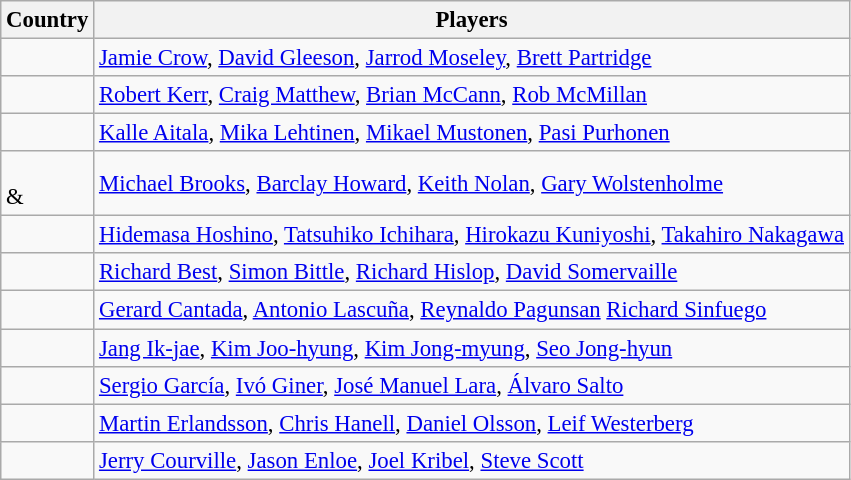<table class="wikitable" style="font-size:95%;">
<tr>
<th>Country</th>
<th>Players</th>
</tr>
<tr>
<td></td>
<td><a href='#'>Jamie Crow</a>, <a href='#'>David Gleeson</a>, <a href='#'>Jarrod Moseley</a>, <a href='#'>Brett Partridge</a></td>
</tr>
<tr>
<td></td>
<td><a href='#'>Robert Kerr</a>, <a href='#'>Craig Matthew</a>, <a href='#'>Brian McCann</a>, <a href='#'>Rob McMillan</a></td>
</tr>
<tr>
<td></td>
<td><a href='#'>Kalle Aitala</a>, <a href='#'>Mika Lehtinen</a>, <a href='#'>Mikael Mustonen</a>, <a href='#'>Pasi Purhonen</a></td>
</tr>
<tr>
<td><br>& </td>
<td><a href='#'>Michael Brooks</a>, <a href='#'>Barclay Howard</a>, <a href='#'>Keith Nolan</a>, <a href='#'>Gary Wolstenholme</a></td>
</tr>
<tr>
<td></td>
<td><a href='#'>Hidemasa Hoshino</a>, <a href='#'>Tatsuhiko Ichihara</a>, <a href='#'>Hirokazu Kuniyoshi</a>, <a href='#'>Takahiro Nakagawa</a></td>
</tr>
<tr>
<td></td>
<td><a href='#'>Richard Best</a>, <a href='#'>Simon Bittle</a>, <a href='#'>Richard Hislop</a>, <a href='#'>David Somervaille</a></td>
</tr>
<tr>
<td></td>
<td><a href='#'>Gerard Cantada</a>, <a href='#'>Antonio Lascuña</a>, <a href='#'>Reynaldo Pagunsan</a> <a href='#'>Richard Sinfuego</a></td>
</tr>
<tr>
<td></td>
<td><a href='#'>Jang Ik-jae</a>, <a href='#'>Kim Joo-hyung</a>, <a href='#'>Kim Jong-myung</a>, <a href='#'>Seo Jong-hyun</a></td>
</tr>
<tr>
<td></td>
<td><a href='#'>Sergio García</a>, <a href='#'>Ivó Giner</a>, <a href='#'>José Manuel Lara</a>, <a href='#'>Álvaro Salto</a></td>
</tr>
<tr>
<td></td>
<td><a href='#'>Martin Erlandsson</a>, <a href='#'>Chris Hanell</a>, <a href='#'>Daniel Olsson</a>, <a href='#'>Leif Westerberg</a></td>
</tr>
<tr>
<td></td>
<td><a href='#'>Jerry Courville</a>, <a href='#'>Jason Enloe</a>, <a href='#'>Joel Kribel</a>, <a href='#'>Steve Scott</a></td>
</tr>
</table>
